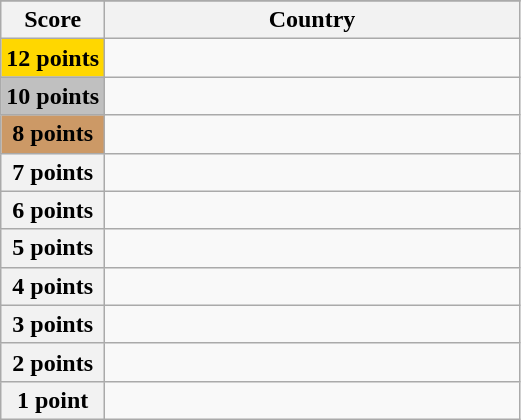<table class="wikitable">
<tr>
</tr>
<tr>
<th scope="col" width="20%">Score</th>
<th scope="col">Country</th>
</tr>
<tr>
<th scope="row" style="background:gold">12 points</th>
<td></td>
</tr>
<tr>
<th scope="row" style="background:silver">10 points</th>
<td></td>
</tr>
<tr>
<th scope="row" style="background:#CC9966">8 points</th>
<td></td>
</tr>
<tr>
<th scope="row" width=20%>7 points</th>
<td></td>
</tr>
<tr>
<th scope="row" width=20%>6 points</th>
<td></td>
</tr>
<tr>
<th scope="row" width=20%>5 points</th>
<td></td>
</tr>
<tr>
<th scope="row" width=20%>4 points</th>
<td></td>
</tr>
<tr>
<th scope="row" width=20%>3 points</th>
<td></td>
</tr>
<tr>
<th scope="row" width=20%>2 points</th>
<td></td>
</tr>
<tr>
<th scope="row" width=20%>1 point</th>
<td></td>
</tr>
</table>
